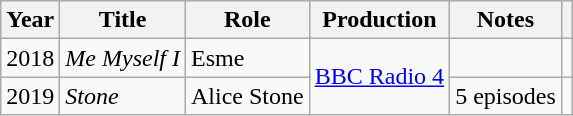<table class="wikitable">
<tr>
<th>Year</th>
<th>Title</th>
<th>Role</th>
<th class="unsortable">Production</th>
<th>Notes</th>
<th></th>
</tr>
<tr>
<td>2018</td>
<td><em>Me Myself I</em></td>
<td>Esme</td>
<td rowspan="2"><a href='#'>BBC Radio 4</a></td>
<td></td>
<td align="center"></td>
</tr>
<tr>
<td>2019</td>
<td><em>Stone</em></td>
<td>Alice Stone</td>
<td>5 episodes</td>
<td align="center"></td>
</tr>
</table>
